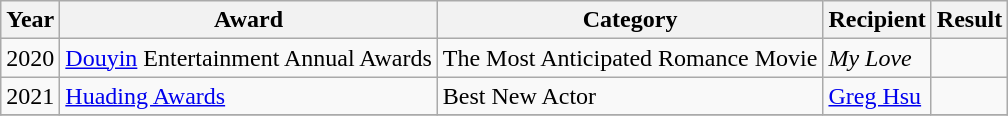<table class="wikitable">
<tr>
<th>Year</th>
<th>Award</th>
<th>Category</th>
<th>Recipient</th>
<th>Result</th>
</tr>
<tr>
<td>2020</td>
<td><a href='#'>Douyin</a> Entertainment Annual Awards</td>
<td>The Most Anticipated Romance Movie</td>
<td><em>My Love</em></td>
<td></td>
</tr>
<tr>
<td>2021</td>
<td><a href='#'>Huading Awards</a></td>
<td>Best New Actor</td>
<td><a href='#'>Greg Hsu</a></td>
<td></td>
</tr>
<tr>
</tr>
</table>
